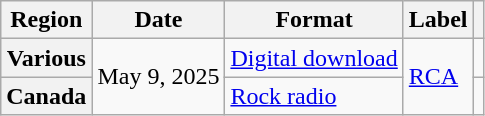<table class="wikitable plainrowheaders">
<tr>
<th scope="col">Region</th>
<th scope="col">Date</th>
<th scope="col">Format</th>
<th scope="col">Label</th>
<th scope="col"></th>
</tr>
<tr>
<th scope="row">Various</th>
<td rowspan="2">May 9, 2025</td>
<td><a href='#'>Digital download</a></td>
<td rowspan="2"><a href='#'>RCA</a></td>
<td align="center"></td>
</tr>
<tr>
<th scope="row">Canada</th>
<td><a href='#'>Rock radio</a></td>
<td align="center"></td>
</tr>
</table>
